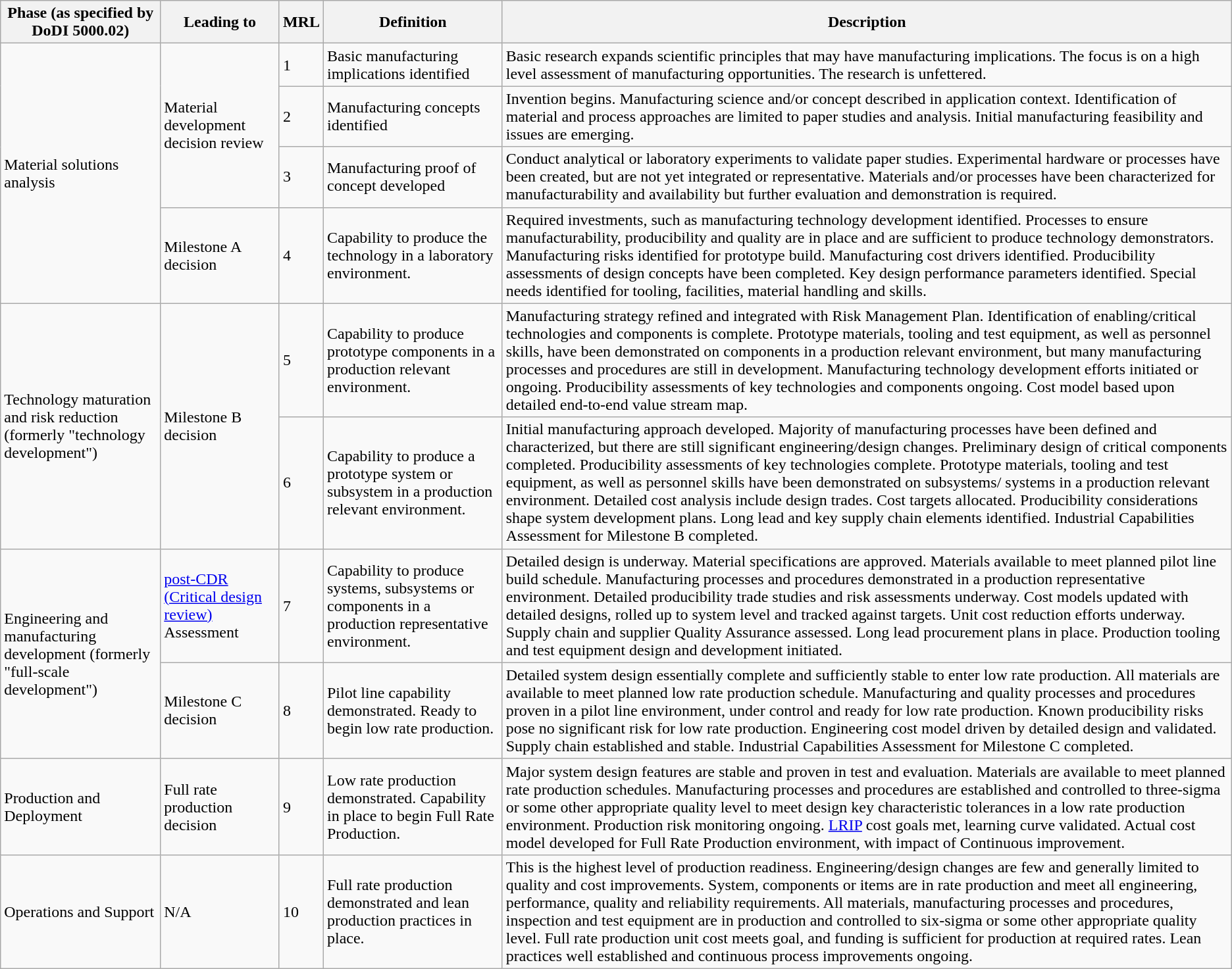<table class="wikitable">
<tr>
<th>Phase (as specified by DoDI 5000.02)</th>
<th>Leading to</th>
<th>MRL</th>
<th>Definition</th>
<th>Description</th>
</tr>
<tr>
<td rowspan = "4">Material solutions analysis</td>
<td rowspan="3">Material development decision review</td>
<td>1</td>
<td>Basic manufacturing implications identified</td>
<td>Basic research expands scientific principles that may have manufacturing implications. The focus is on a high level assessment of manufacturing opportunities. The research is unfettered.</td>
</tr>
<tr>
<td>2</td>
<td>Manufacturing concepts identified</td>
<td>Invention begins. Manufacturing science and/or concept described in application context. Identification of material and process approaches are limited to paper studies and analysis. Initial manufacturing feasibility and issues are emerging.</td>
</tr>
<tr>
<td>3</td>
<td>Manufacturing proof of concept developed</td>
<td>Conduct analytical or laboratory experiments to validate paper studies. Experimental hardware or processes have been created, but are not yet integrated or representative. Materials and/or processes have been characterized for manufacturability and availability but further evaluation and demonstration is required.</td>
</tr>
<tr>
<td>Milestone A decision</td>
<td>4</td>
<td>Capability to produce the technology in a laboratory environment.</td>
<td>Required investments, such as manufacturing technology development identified.  Processes to ensure manufacturability, producibility and quality are in place and are sufficient to produce technology demonstrators. Manufacturing risks identified for prototype build. Manufacturing cost drivers identified. Producibility assessments of design concepts have been completed. Key design performance parameters identified. Special needs identified for tooling, facilities, material handling and skills.</td>
</tr>
<tr>
<td rowspan = "2">Technology maturation and risk reduction (formerly "technology development")</td>
<td rowspan="2">Milestone B decision</td>
<td>5</td>
<td>Capability to produce prototype components in a production relevant environment.</td>
<td>Manufacturing strategy refined and integrated with Risk Management Plan.  Identification of enabling/critical technologies and components is complete.  Prototype materials, tooling and test equipment, as well as personnel skills, have been demonstrated on components in a production relevant environment, but many manufacturing processes and procedures are still in development.  Manufacturing technology development efforts initiated or ongoing.  Producibility assessments of key technologies and components ongoing.  Cost model based upon detailed end-to-end value stream map.</td>
</tr>
<tr>
<td>6</td>
<td>Capability to produce a prototype system or subsystem in a production relevant environment.</td>
<td>Initial manufacturing approach developed.  Majority of manufacturing processes have been defined and characterized, but there are still significant engineering/design changes.  Preliminary design of critical components completed. Producibility assessments of key technologies complete.  Prototype materials, tooling and test equipment, as well as personnel skills have been demonstrated on subsystems/ systems in a production relevant environment. Detailed cost analysis include design trades. Cost targets allocated. Producibility considerations shape system development plans.  Long lead and key supply chain elements identified.  Industrial Capabilities Assessment for Milestone B completed.</td>
</tr>
<tr>
<td rowspan = "2">Engineering and manufacturing development (formerly "full-scale development")</td>
<td><a href='#'>post-CDR (Critical design review)</a> Assessment</td>
<td>7</td>
<td>Capability to produce systems, subsystems or components in a production representative environment.</td>
<td>Detailed design is underway.  Material specifications are approved.  Materials available to meet planned pilot line build schedule. Manufacturing processes and procedures demonstrated in a production representative environment.  Detailed producibility trade studies and risk assessments underway.  Cost models updated with detailed designs, rolled up to system level and tracked against targets. Unit cost reduction efforts underway.  Supply chain and supplier Quality Assurance assessed. Long lead procurement plans in place. Production tooling and test equipment design and development initiated.</td>
</tr>
<tr>
<td>Milestone C decision</td>
<td>8</td>
<td>Pilot line capability demonstrated.  Ready to begin low rate production.</td>
<td>Detailed system design essentially complete and sufficiently stable to enter low rate production.  All materials are available to meet planned low rate production schedule.  Manufacturing and quality processes and procedures proven in a pilot line environment, under control and ready for low rate production. Known producibility risks pose no significant risk for low rate production.  Engineering cost model driven by detailed design and validated. Supply chain established and stable.  Industrial Capabilities Assessment for Milestone C completed.</td>
</tr>
<tr>
<td>Production and Deployment</td>
<td>Full rate production decision</td>
<td>9</td>
<td>Low rate production demonstrated. Capability in place to begin Full Rate Production.</td>
<td>Major system design features are stable and proven in test and evaluation.  Materials are available to meet planned rate production schedules.  Manufacturing processes and procedures are established and controlled to three-sigma or some other appropriate quality level to meet design key characteristic tolerances in a low rate production environment.  Production risk monitoring ongoing. <a href='#'>LRIP</a> cost goals met, learning curve validated. Actual cost model developed for Full Rate Production environment, with impact of Continuous improvement.</td>
</tr>
<tr>
<td>Operations and Support</td>
<td>N/A</td>
<td>10</td>
<td>Full rate production demonstrated and lean production practices in place.</td>
<td>This is the highest level of production readiness.  Engineering/design changes are few and generally limited to quality and cost improvements.  System, components or items are in rate production and meet all engineering, performance, quality and reliability requirements.  All materials, manufacturing processes and procedures, inspection and test equipment are in production and controlled to six-sigma or some other appropriate quality level.  Full rate production unit cost meets goal, and funding is sufficient for production at required rates.  Lean practices well established and continuous process improvements ongoing.</td>
</tr>
</table>
